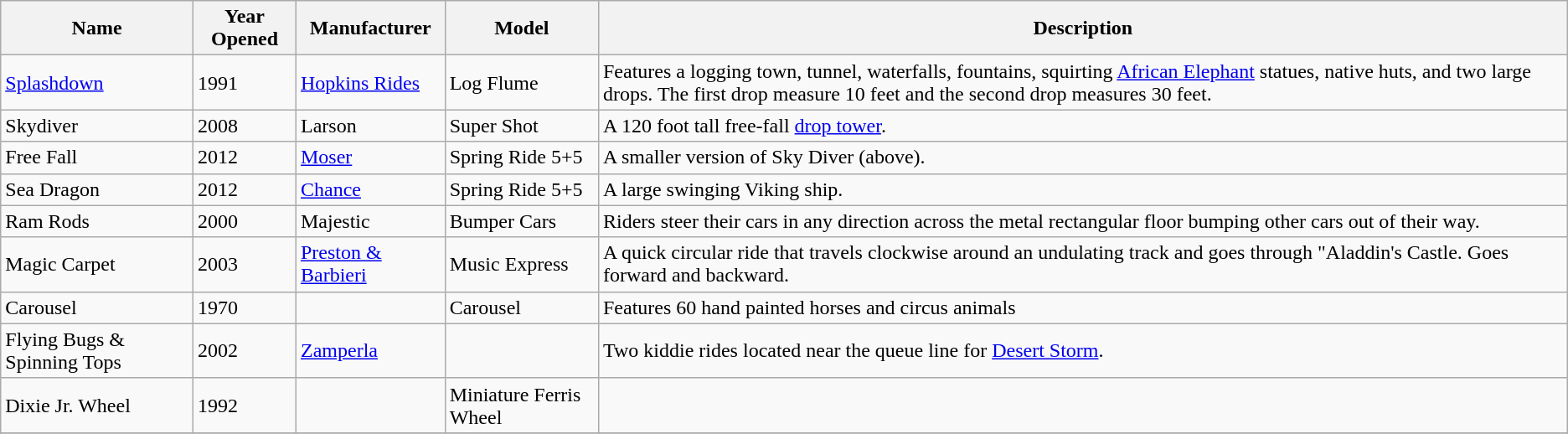<table class="wikitable sortable">
<tr>
<th>Name</th>
<th>Year Opened</th>
<th>Manufacturer</th>
<th>Model</th>
<th>Description</th>
</tr>
<tr>
<td><a href='#'>Splashdown</a></td>
<td>1991</td>
<td><a href='#'>Hopkins Rides</a></td>
<td>Log Flume</td>
<td>Features a logging town, tunnel, waterfalls, fountains, squirting <a href='#'>African Elephant</a> statues, native huts, and two large drops. The first drop measure 10 feet and the second drop measures 30 feet.</td>
</tr>
<tr>
<td>Skydiver</td>
<td>2008</td>
<td>Larson</td>
<td>Super Shot</td>
<td>A 120 foot tall free-fall <a href='#'>drop tower</a>.</td>
</tr>
<tr>
<td>Free Fall</td>
<td>2012</td>
<td><a href='#'>Moser</a></td>
<td>Spring Ride 5+5</td>
<td>A smaller version of Sky Diver (above).</td>
</tr>
<tr>
<td>Sea Dragon</td>
<td>2012</td>
<td><a href='#'>Chance</a></td>
<td>Spring Ride 5+5</td>
<td>A large swinging Viking ship.</td>
</tr>
<tr>
<td>Ram Rods</td>
<td>2000</td>
<td>Majestic</td>
<td>Bumper Cars</td>
<td>Riders steer their cars in any direction across the metal rectangular floor bumping other cars out of their way.</td>
</tr>
<tr>
<td>Magic Carpet</td>
<td>2003</td>
<td><a href='#'>Preston & Barbieri</a></td>
<td>Music Express</td>
<td>A quick circular ride that travels clockwise around an undulating track and goes through "Aladdin's Castle. Goes forward and backward.</td>
</tr>
<tr>
<td>Carousel</td>
<td>1970</td>
<td></td>
<td>Carousel</td>
<td>Features 60 hand painted horses and circus animals</td>
</tr>
<tr>
<td>Flying Bugs & Spinning Tops</td>
<td>2002</td>
<td><a href='#'>Zamperla</a></td>
<td></td>
<td>Two kiddie rides located near the queue line for <a href='#'>Desert Storm</a>.</td>
</tr>
<tr>
<td>Dixie Jr. Wheel</td>
<td>1992</td>
<td></td>
<td>Miniature Ferris Wheel</td>
<td></td>
</tr>
<tr>
</tr>
</table>
